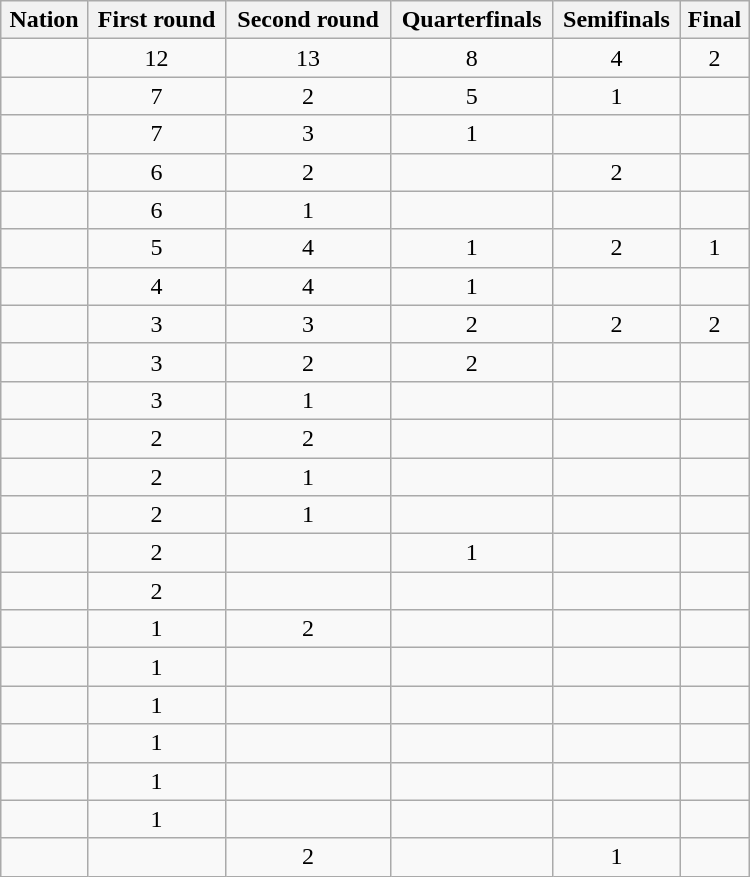<table class="wikitable sortable" style="text-align: center; width:500px ">
<tr>
<th>Nation</th>
<th>First round</th>
<th>Second round</th>
<th>Quarterfinals</th>
<th>Semifinals</th>
<th>Final</th>
</tr>
<tr>
<td></td>
<td>12</td>
<td>13</td>
<td>8</td>
<td>4</td>
<td>2</td>
</tr>
<tr>
<td></td>
<td>7</td>
<td>2</td>
<td>5</td>
<td>1</td>
<td></td>
</tr>
<tr>
<td></td>
<td>7</td>
<td>3</td>
<td>1</td>
<td></td>
<td></td>
</tr>
<tr>
<td></td>
<td>6</td>
<td>2</td>
<td></td>
<td>2</td>
<td></td>
</tr>
<tr>
<td></td>
<td>6</td>
<td>1</td>
<td></td>
<td></td>
<td></td>
</tr>
<tr>
<td></td>
<td>5</td>
<td>4</td>
<td>1</td>
<td>2</td>
<td>1</td>
</tr>
<tr>
<td></td>
<td>4</td>
<td>4</td>
<td>1</td>
<td></td>
<td></td>
</tr>
<tr>
<td></td>
<td>3</td>
<td>3</td>
<td>2</td>
<td>2</td>
<td>2</td>
</tr>
<tr>
<td></td>
<td>3</td>
<td>2</td>
<td>2</td>
<td></td>
<td></td>
</tr>
<tr>
<td></td>
<td>3</td>
<td>1</td>
<td></td>
<td></td>
<td></td>
</tr>
<tr>
<td></td>
<td>2</td>
<td>2</td>
<td></td>
<td></td>
<td></td>
</tr>
<tr>
<td></td>
<td>2</td>
<td>1</td>
<td></td>
<td></td>
<td></td>
</tr>
<tr>
<td></td>
<td>2</td>
<td>1</td>
<td></td>
<td></td>
<td></td>
</tr>
<tr>
<td></td>
<td>2</td>
<td></td>
<td>1</td>
<td></td>
<td></td>
</tr>
<tr>
<td></td>
<td>2</td>
<td></td>
<td></td>
<td></td>
<td></td>
</tr>
<tr>
<td></td>
<td>1</td>
<td>2</td>
<td></td>
<td></td>
<td></td>
</tr>
<tr>
<td></td>
<td>1</td>
<td></td>
<td></td>
<td></td>
<td></td>
</tr>
<tr>
<td></td>
<td>1</td>
<td></td>
<td></td>
<td></td>
<td></td>
</tr>
<tr>
<td></td>
<td>1</td>
<td></td>
<td></td>
<td></td>
<td></td>
</tr>
<tr>
<td></td>
<td>1</td>
<td></td>
<td></td>
<td></td>
<td></td>
</tr>
<tr>
<td></td>
<td>1</td>
<td></td>
<td></td>
<td></td>
<td></td>
</tr>
<tr>
<td></td>
<td></td>
<td>2</td>
<td></td>
<td>1</td>
<td></td>
</tr>
</table>
